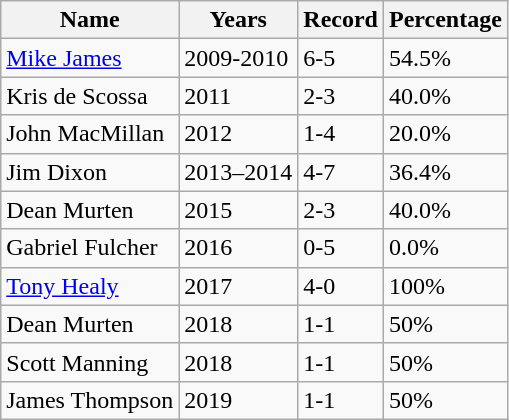<table class="wikitable sortable">
<tr>
<th>Name</th>
<th>Years</th>
<th>Record</th>
<th>Percentage</th>
</tr>
<tr>
<td><a href='#'>Mike James</a></td>
<td>2009-2010</td>
<td>6-5</td>
<td>54.5%</td>
</tr>
<tr>
<td>Kris de Scossa</td>
<td>2011</td>
<td>2-3</td>
<td>40.0%</td>
</tr>
<tr>
<td>John MacMillan</td>
<td>2012</td>
<td>1-4</td>
<td>20.0%</td>
</tr>
<tr>
<td>Jim Dixon</td>
<td>2013–2014</td>
<td>4-7</td>
<td>36.4%</td>
</tr>
<tr>
<td>Dean Murten</td>
<td>2015</td>
<td>2-3</td>
<td>40.0%</td>
</tr>
<tr>
<td>Gabriel Fulcher</td>
<td>2016</td>
<td>0-5</td>
<td>0.0%</td>
</tr>
<tr>
<td><a href='#'>Tony Healy</a></td>
<td>2017</td>
<td>4-0</td>
<td>100%</td>
</tr>
<tr>
<td>Dean Murten</td>
<td>2018</td>
<td>1-1</td>
<td>50%</td>
</tr>
<tr>
<td>Scott Manning</td>
<td>2018</td>
<td>1-1</td>
<td>50%</td>
</tr>
<tr>
<td>James Thompson</td>
<td>2019</td>
<td>1-1</td>
<td>50%</td>
</tr>
</table>
